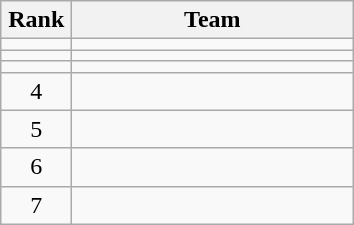<table class="wikitable" style="text-align: center;">
<tr>
<th width=40>Rank</th>
<th width=180>Team</th>
</tr>
<tr>
<td></td>
<td align=left></td>
</tr>
<tr>
<td></td>
<td align=left></td>
</tr>
<tr>
<td></td>
<td align=left></td>
</tr>
<tr>
<td>4</td>
<td align=left></td>
</tr>
<tr>
<td>5</td>
<td align=left></td>
</tr>
<tr>
<td>6</td>
<td align=left></td>
</tr>
<tr>
<td>7</td>
<td align=left></td>
</tr>
</table>
